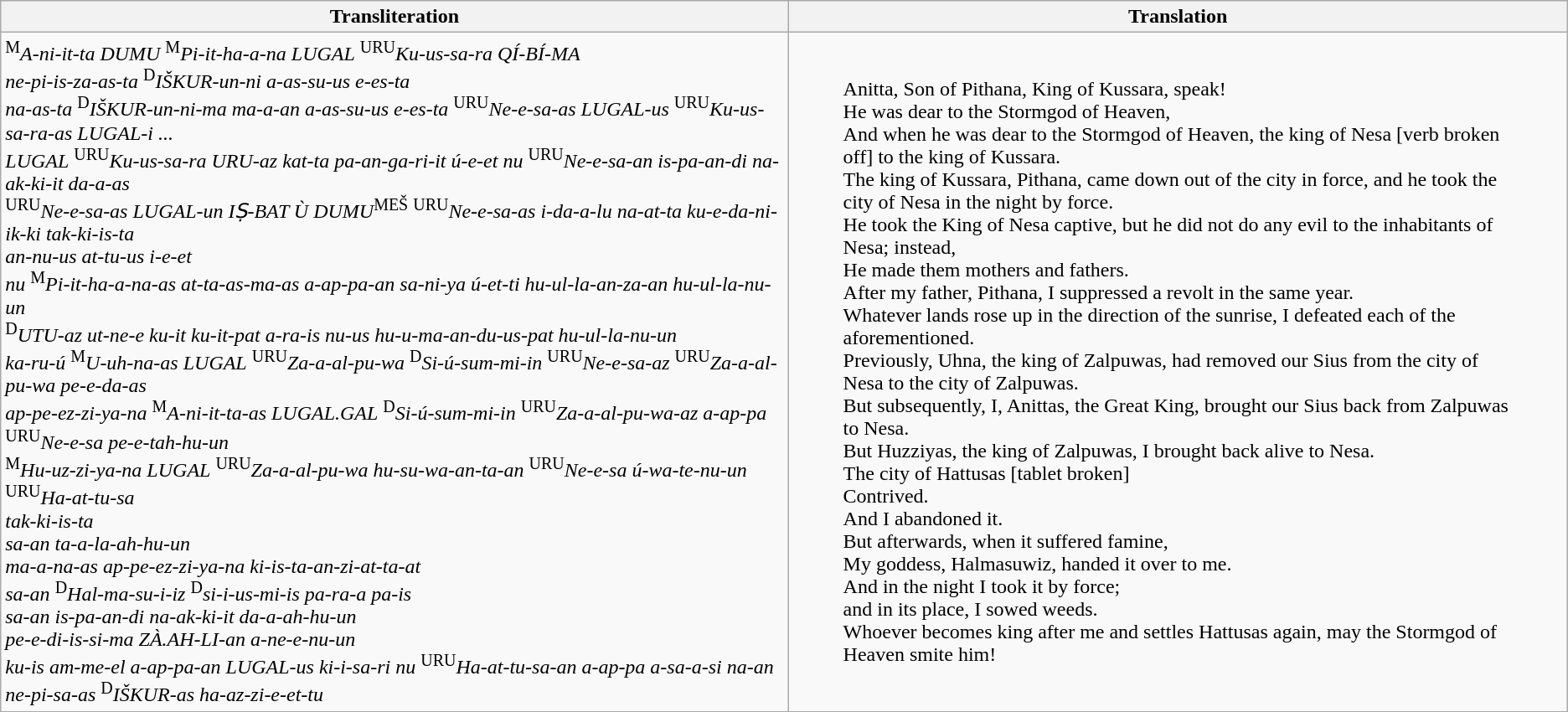<table class="wikitable">
<tr>
<th>Transliteration</th>
<th>Translation</th>
</tr>
<tr>
<td><sup>M</sup><em>A-ni-it-ta DUMU</em> <sup>M</sup><em>Pi-it-ha-a-na LUGAL</em> <sup>URU</sup><em>Ku-us-sa-ra QÍ-BÍ-MA</em><br><em>ne-pi-is-za-as-ta</em> <sup>D</sup><em>IŠKUR-un-ni a-as-su-us e-es-ta</em><br><em>na-as-ta</em> <sup>D</sup><em>IŠKUR-un-ni-ma ma-a-an a-as-su-us e-es-ta</em> <sup>URU</sup><em>Ne-e-sa-as LUGAL-us</em> <sup>URU</sup><em>Ku-us-sa-ra-as LUGAL-i ...</em><br><em>LUGAL</em> <sup>URU</sup><em>Ku-us-sa-ra URU-az kat-ta pa-an-ga-ri-it ú-e-et nu</em> <sup>URU</sup><em>Ne-e-sa-an is-pa-an-di na-ak-ki-it da-a-as</em><br><sup>URU</sup><em>Ne-e-sa-as LUGAL-un IṢ-BAT Ù DUMU</em><sup>MEŠ</sup> <sup>URU</sup><em>Ne-e-sa-as i-da-a-lu na-at-ta ku-e-da-ni-ik-ki tak-ki-is-ta</em><br><em>an-nu-us at-tu-us i-e-et</em><br><em>nu</em> <sup>M</sup><em>Pi-it-ha-a-na-as at-ta-as-ma-as a-ap-pa-an sa-ni-ya ú-et-ti hu-ul-la-an-za-an hu-ul-la-nu-un</em><br><sup>D</sup><em>UTU-az ut-ne-e ku-it ku-it-pat a-ra-is nu-us hu-u-ma-an-du-us-pat hu-ul-la-nu-un</em><br><em>ka-ru-ú</em> <sup>M</sup><em>U-uh-na-as LUGAL</em> <sup>URU</sup><em>Za-a-al-pu-wa</em> <sup>D</sup><em>Si-ú-sum-mi-in</em> <sup>URU</sup><em>Ne-e-sa-az</em> <sup>URU</sup><em>Za-a-al-pu-wa pe-e-da-as</em><br><em>ap-pe-ez-zi-ya-na</em> <sup>M</sup><em>A-ni-it-ta-as LUGAL.GAL</em> <sup>D</sup><em>Si-ú-sum-mi-in</em> <sup>URU</sup><em>Za-a-al-pu-wa-az a-ap-pa</em> <sup>URU</sup><em>Ne-e-sa pe-e-tah-hu-un</em><br><sup>M</sup><em>Hu-uz-zi-ya-na LUGAL</em> <sup>URU</sup><em>Za-a-al-pu-wa hu-su-wa-an-ta-an</em> <sup>URU</sup><em>Ne-e-sa ú-wa-te-nu-un</em><br><sup>URU</sup><em>Ha-at-tu-sa</em><br><em>tak-ki-is-ta</em><br><em>sa-an ta-a-la-ah-hu-un</em><br><em>ma-a-na-as ap-pe-ez-zi-ya-na ki-is-ta-an-zi-at-ta-at</em><br><em>sa-an</em> <sup>D</sup><em>Hal-ma-su-i-iz</em> <sup>D</sup><em>si-i-us-mi-is pa-ra-a pa-is</em><br><em>sa-an is-pa-an-di na-ak-ki-it da-a-ah-hu-un</em><br><em>pe-e-di-is-si-ma ZÀ.AH-LI-an a-ne-e-nu-un</em><br><em>ku-is am-me-el a-ap-pa-an LUGAL-us ki-i-sa-ri nu</em> <sup>URU</sup><em>Ha-at-tu-sa-an a-ap-pa a-sa-a-si na-an ne-pi-sa-as</em> <sup>D</sup><em>IŠKUR-as ha-az-zi-e-et-tu</em></td>
<td><blockquote>Anitta, Son of Pithana, King of Kussara, speak!<br>He was dear to the Stormgod of Heaven,<br>And when he was dear to the Stormgod of Heaven, the king of Nesa [verb broken off] to the king of Kussara.<br>The king of Kussara, Pithana, came down out of the city in force, and he took the city of Nesa in the night by force.<br>He took the King of Nesa captive, but he did not do any evil to the inhabitants of Nesa; instead,<br>He made them mothers and fathers.<br>After my father, Pithana, I suppressed a revolt in the same year.<br>Whatever lands rose up in the direction of the sunrise, I defeated each of the aforementioned.<br>Previously, Uhna, the king of Zalpuwas, had removed our Sius from the city of Nesa to the city of Zalpuwas.<br>But subsequently, I, Anittas, the Great King, brought our Sius back from Zalpuwas to Nesa.<br>But Huzziyas, the king of Zalpuwas, I brought back alive to Nesa.<br>The city of Hattusas [tablet broken]<br>Contrived.<br>And I abandoned it.<br>But afterwards, when it suffered famine,<br>My goddess, Halmasuwiz, handed it over to me.<br>And in the night I took it by force;<br>and in its place, I sowed weeds.<br>Whoever becomes king after me and settles Hattusas again, may the Stormgod of Heaven smite him!</blockquote></td>
</tr>
</table>
